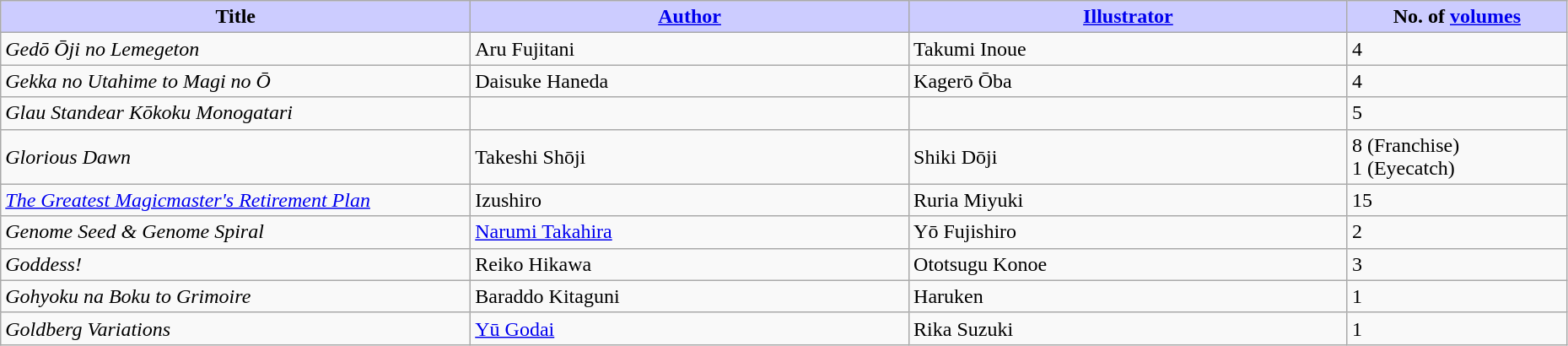<table class="wikitable" style="width: 98%;">
<tr>
<th width=30% style="background:#ccf;">Title</th>
<th width=28% style="background:#ccf;"><a href='#'>Author</a></th>
<th width=28% style="background:#ccf;"><a href='#'>Illustrator</a></th>
<th width=14% style="background:#ccf;">No. of <a href='#'>volumes</a></th>
</tr>
<tr>
<td><em>Gedō Ōji no Lemegeton</em></td>
<td>Aru Fujitani</td>
<td>Takumi Inoue</td>
<td>4</td>
</tr>
<tr>
<td><em>Gekka no Utahime to Magi no Ō</em></td>
<td>Daisuke Haneda</td>
<td>Kagerō Ōba</td>
<td>4</td>
</tr>
<tr>
<td><em>Glau Standear Kōkoku Monogatari</em></td>
<td></td>
<td></td>
<td>5</td>
</tr>
<tr>
<td><em>Glorious Dawn</em></td>
<td>Takeshi Shōji</td>
<td>Shiki Dōji</td>
<td>8 (Franchise)<br>1 (Eyecatch)</td>
</tr>
<tr>
<td><em><a href='#'>The Greatest Magicmaster's Retirement Plan</a></em></td>
<td>Izushiro</td>
<td>Ruria Miyuki</td>
<td>15</td>
</tr>
<tr>
<td><em>Genome Seed & Genome Spiral</em></td>
<td><a href='#'>Narumi Takahira</a></td>
<td>Yō Fujishiro</td>
<td>2</td>
</tr>
<tr>
<td><em>Goddess!</em></td>
<td>Reiko Hikawa</td>
<td>Ototsugu Konoe</td>
<td>3</td>
</tr>
<tr>
<td><em>Gohyoku na Boku to Grimoire</em></td>
<td>Baraddo Kitaguni</td>
<td>Haruken</td>
<td>1</td>
</tr>
<tr>
<td><em>Goldberg Variations</em></td>
<td><a href='#'>Yū Godai</a></td>
<td>Rika Suzuki</td>
<td>1</td>
</tr>
</table>
